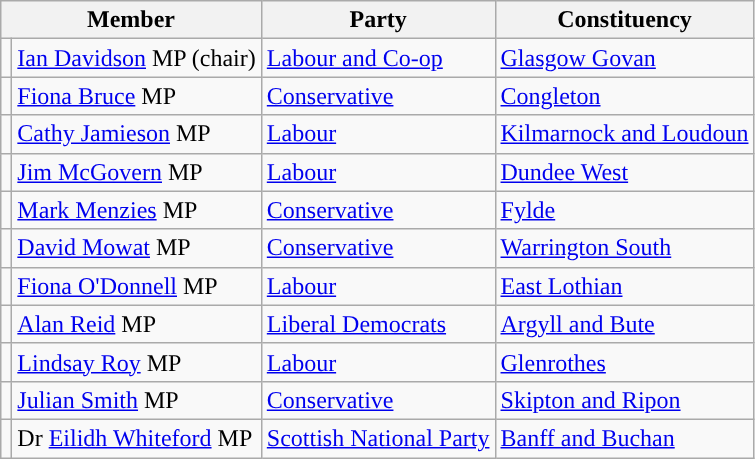<table class="wikitable">
<tr>
<th colspan="2" valign="top">Member</th>
<th valign="top">Party</th>
<th valign="top">Constituency</th>
</tr>
<tr>
<td style="color:inherit;background:"></td>
<td><a href='#'>Ian Davidson</a> MP (chair)</td>
<td><a href='#'>Labour and Co-op</a></td>
<td><a href='#'>Glasgow Govan</a></td>
</tr>
<tr>
<td style="color:inherit;background:"></td>
<td><a href='#'>Fiona Bruce</a> MP</td>
<td><a href='#'>Conservative</a></td>
<td><a href='#'>Congleton</a></td>
</tr>
<tr>
<td style="color:inherit;background:"></td>
<td><a href='#'>Cathy Jamieson</a> MP</td>
<td><a href='#'>Labour</a></td>
<td><a href='#'>Kilmarnock and Loudoun</a></td>
</tr>
<tr>
<td style="color:inherit;background:"></td>
<td><a href='#'>Jim McGovern</a> MP</td>
<td><a href='#'>Labour</a></td>
<td><a href='#'>Dundee West</a></td>
</tr>
<tr>
<td style="color:inherit;background:"></td>
<td><a href='#'>Mark Menzies</a> MP</td>
<td><a href='#'>Conservative</a></td>
<td><a href='#'>Fylde</a></td>
</tr>
<tr>
<td style="color:inherit;background:"></td>
<td><a href='#'>David Mowat</a> MP</td>
<td><a href='#'>Conservative</a></td>
<td><a href='#'>Warrington South</a></td>
</tr>
<tr>
<td style="color:inherit;background:"></td>
<td><a href='#'>Fiona O'Donnell</a> MP</td>
<td><a href='#'>Labour</a></td>
<td><a href='#'>East Lothian</a></td>
</tr>
<tr>
<td style="color:inherit;background:"></td>
<td><a href='#'>Alan Reid</a> MP</td>
<td><a href='#'>Liberal Democrats</a></td>
<td><a href='#'>Argyll and Bute</a></td>
</tr>
<tr>
<td style="color:inherit;background:"></td>
<td><a href='#'>Lindsay Roy</a> MP</td>
<td><a href='#'>Labour</a></td>
<td><a href='#'>Glenrothes</a></td>
</tr>
<tr>
<td style="color:inherit;background:"></td>
<td><a href='#'>Julian Smith</a> MP</td>
<td><a href='#'>Conservative</a></td>
<td><a href='#'>Skipton and Ripon</a></td>
</tr>
<tr>
<td style="color:inherit;background:"></td>
<td>Dr <a href='#'>Eilidh Whiteford</a> MP</td>
<td><a href='#'>Scottish National Party</a></td>
<td><a href='#'>Banff and Buchan</a></td>
</tr>
</table>
